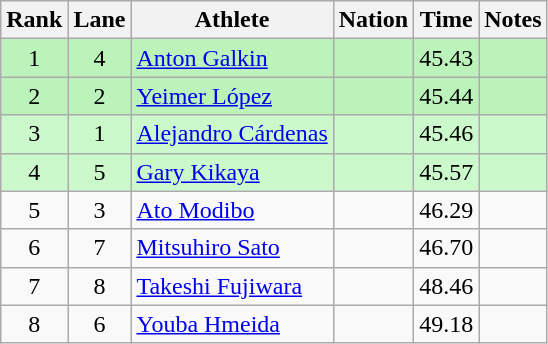<table class="wikitable sortable" style="text-align:center">
<tr>
<th>Rank</th>
<th>Lane</th>
<th>Athlete</th>
<th>Nation</th>
<th>Time</th>
<th>Notes</th>
</tr>
<tr bgcolor=bbf3bb>
<td>1</td>
<td>4</td>
<td align=left><a href='#'>Anton Galkin</a></td>
<td align=left></td>
<td>45.43</td>
<td></td>
</tr>
<tr bgcolor=bbf3bb>
<td>2</td>
<td>2</td>
<td align=left><a href='#'>Yeimer López</a></td>
<td align=left></td>
<td>45.44</td>
<td></td>
</tr>
<tr bgcolor=ccf9cc>
<td>3</td>
<td>1</td>
<td align=left><a href='#'>Alejandro Cárdenas</a></td>
<td align=left></td>
<td>45.46</td>
<td></td>
</tr>
<tr bgcolor=ccf9cc>
<td>4</td>
<td>5</td>
<td align=left><a href='#'>Gary Kikaya</a></td>
<td align=left></td>
<td>45.57</td>
<td></td>
</tr>
<tr>
<td>5</td>
<td>3</td>
<td align=left><a href='#'>Ato Modibo</a></td>
<td align=left></td>
<td>46.29</td>
<td></td>
</tr>
<tr>
<td>6</td>
<td>7</td>
<td align=left><a href='#'>Mitsuhiro Sato</a></td>
<td align=left></td>
<td>46.70</td>
<td></td>
</tr>
<tr>
<td>7</td>
<td>8</td>
<td align=left><a href='#'>Takeshi Fujiwara</a></td>
<td align=left></td>
<td>48.46</td>
<td></td>
</tr>
<tr>
<td>8</td>
<td>6</td>
<td align=left><a href='#'>Youba Hmeida</a></td>
<td align=left></td>
<td>49.18</td>
<td></td>
</tr>
</table>
